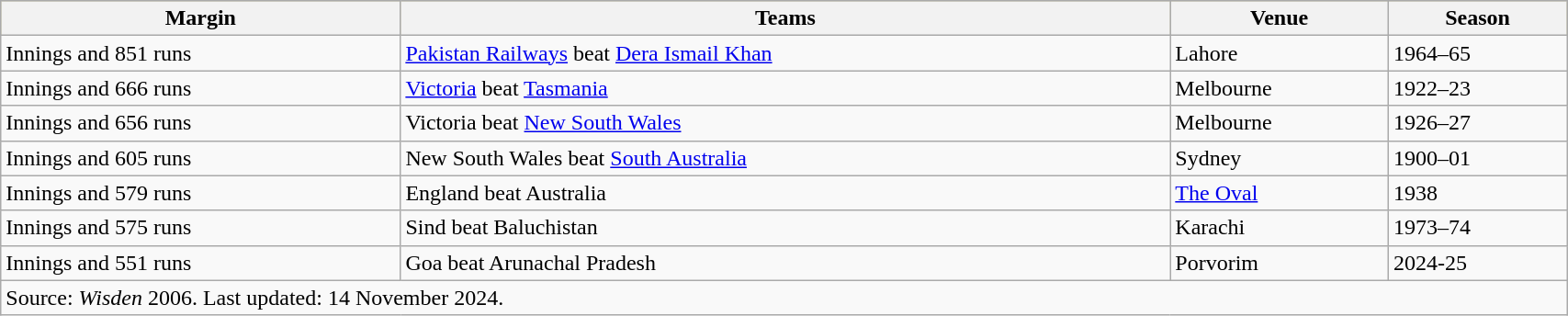<table class="wikitable" style="width:90%;">
<tr style="background:#bdb76b;">
<th>Margin</th>
<th>Teams</th>
<th>Venue</th>
<th>Season</th>
</tr>
<tr>
<td>Innings and 851 runs</td>
<td><a href='#'>Pakistan Railways</a> beat <a href='#'>Dera Ismail Khan</a></td>
<td>Lahore</td>
<td>1964–65</td>
</tr>
<tr>
<td>Innings and 666 runs</td>
<td><a href='#'>Victoria</a> beat <a href='#'>Tasmania</a></td>
<td>Melbourne</td>
<td>1922–23</td>
</tr>
<tr>
<td>Innings and 656 runs</td>
<td>Victoria beat <a href='#'>New South Wales</a></td>
<td>Melbourne</td>
<td>1926–27</td>
</tr>
<tr>
<td>Innings and 605 runs</td>
<td>New South Wales beat <a href='#'>South Australia</a></td>
<td>Sydney</td>
<td>1900–01</td>
</tr>
<tr>
<td>Innings and 579 runs</td>
<td>England beat Australia</td>
<td><a href='#'>The Oval</a></td>
<td>1938</td>
</tr>
<tr>
<td>Innings and 575 runs</td>
<td>Sind beat Baluchistan</td>
<td>Karachi</td>
<td>1973–74</td>
</tr>
<tr>
<td>Innings and 551 runs</td>
<td>Goa beat Arunachal Pradesh</td>
<td>Porvorim</td>
<td>2024-25</td>
</tr>
<tr>
<td colspan=4>Source: <em>Wisden</em> 2006. Last updated: 14 November 2024.</td>
</tr>
</table>
